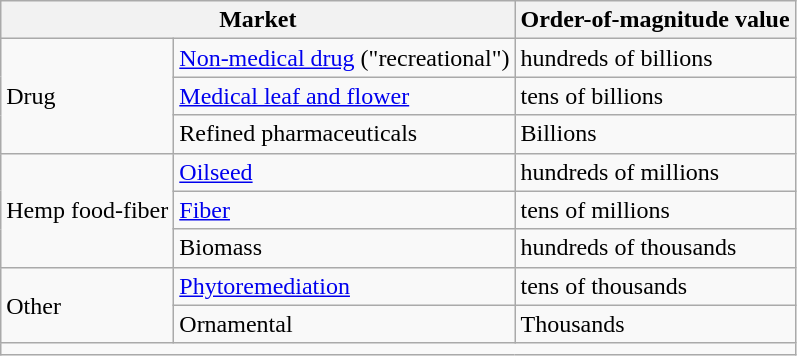<table class="wikitable">
<tr>
<th colspan="2">Market</th>
<th>Order-of-magnitude value</th>
</tr>
<tr>
<td rowspan="3">Drug</td>
<td><a href='#'>Non-medical drug</a> ("recreational")</td>
<td>hundreds of billions</td>
</tr>
<tr>
<td><a href='#'>Medical leaf and flower</a></td>
<td>tens of billions</td>
</tr>
<tr>
<td>Refined pharmaceuticals</td>
<td>Billions</td>
</tr>
<tr>
<td rowspan="3">Hemp food-fiber</td>
<td><a href='#'>Oilseed</a></td>
<td>hundreds of millions</td>
</tr>
<tr>
<td><a href='#'>Fiber</a></td>
<td>tens of millions</td>
</tr>
<tr>
<td>Biomass</td>
<td>hundreds of thousands</td>
</tr>
<tr>
<td rowspan="2">Other</td>
<td><a href='#'>Phytoremediation</a></td>
<td>tens of thousands</td>
</tr>
<tr>
<td>Ornamental</td>
<td>Thousands</td>
</tr>
<tr>
<td colspan="3"></td>
</tr>
</table>
